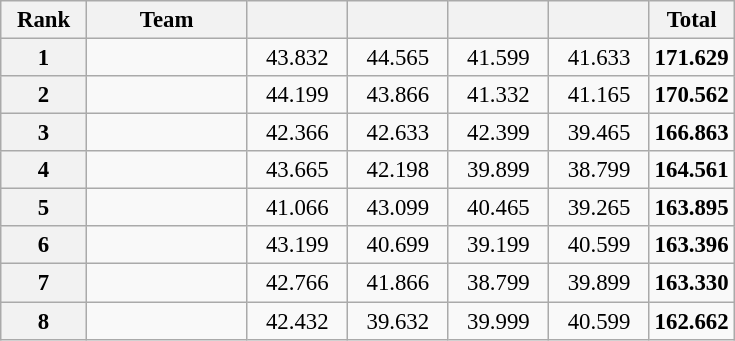<table class="wikitable sortable" style="text-align:center; font-size:95%">
<tr>
<th scope="col" style="width:50px;">Rank</th>
<th scope="col" style="width:100px;">Team</th>
<th scope="col" style="width:60px;"></th>
<th scope="col" style="width:60px;"></th>
<th scope="col" style="width:60px;"></th>
<th scope="col" style="width:60px;"></th>
<th>Total</th>
</tr>
<tr>
<th>1</th>
<td align="left"></td>
<td>43.832</td>
<td>44.565</td>
<td>41.599</td>
<td>41.633</td>
<td><strong>171.629</strong></td>
</tr>
<tr>
<th>2</th>
<td align="left"></td>
<td>44.199</td>
<td>43.866</td>
<td>41.332</td>
<td>41.165</td>
<td><strong>170.562</strong></td>
</tr>
<tr>
<th>3</th>
<td align="left"></td>
<td>42.366</td>
<td>42.633</td>
<td>42.399</td>
<td>39.465</td>
<td><strong>166.863</strong></td>
</tr>
<tr>
<th>4</th>
<td align="left"></td>
<td>43.665</td>
<td>42.198</td>
<td>39.899</td>
<td>38.799</td>
<td><strong>164.561</strong></td>
</tr>
<tr>
<th>5</th>
<td align="left"></td>
<td>41.066</td>
<td>43.099</td>
<td>40.465</td>
<td>39.265</td>
<td><strong>163.895</strong></td>
</tr>
<tr>
<th>6</th>
<td align="left"></td>
<td>43.199</td>
<td>40.699</td>
<td>39.199</td>
<td>40.599</td>
<td><strong>163.396</strong></td>
</tr>
<tr>
<th>7</th>
<td align="left"></td>
<td>42.766</td>
<td>41.866</td>
<td>38.799</td>
<td>39.899</td>
<td><strong>163.330</strong></td>
</tr>
<tr>
<th>8</th>
<td align="left"></td>
<td>42.432</td>
<td>39.632</td>
<td>39.999</td>
<td>40.599</td>
<td><strong>162.662</strong></td>
</tr>
</table>
